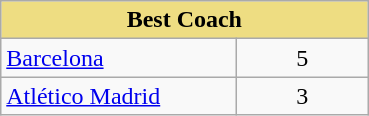<table class="wikitable" align="center">
<tr>
<th style="background-color: #eedd82" colspan="2">Best Coach</th>
</tr>
<tr>
<td width="150"><a href='#'>Barcelona</a></td>
<td width="80" align="center">5</td>
</tr>
<tr>
<td><a href='#'>Atlético Madrid</a></td>
<td align="center">3</td>
</tr>
</table>
